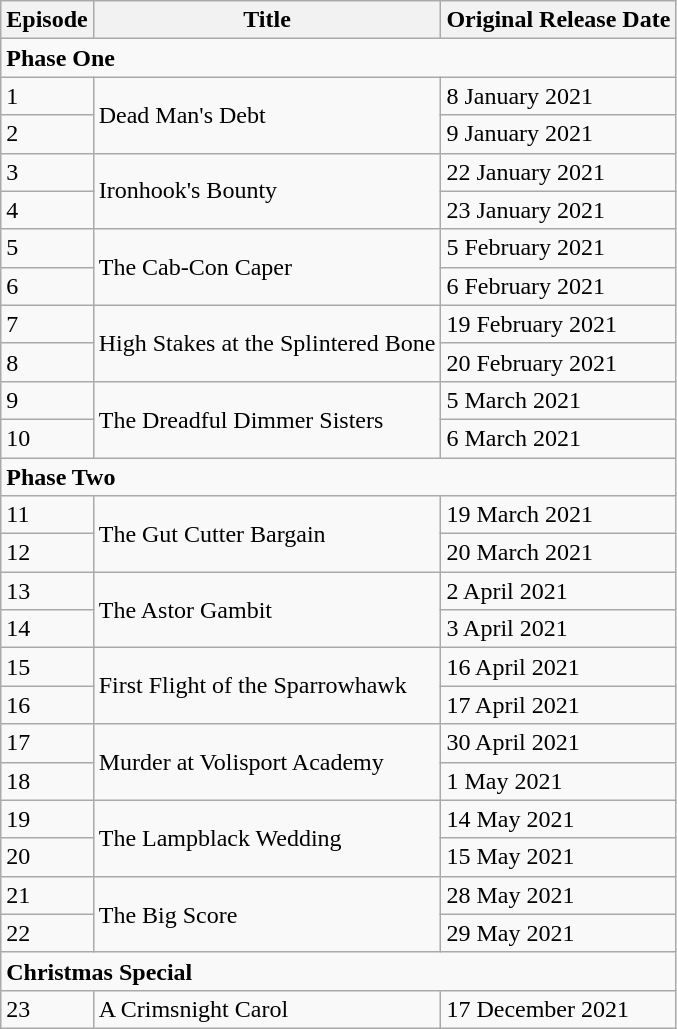<table class="wikitable">
<tr>
<th>Episode</th>
<th>Title</th>
<th>Original Release Date</th>
</tr>
<tr>
<td colspan=3><strong>Phase One</strong></td>
</tr>
<tr>
<td>1</td>
<td rowspan=2>Dead Man's Debt</td>
<td>8 January 2021</td>
</tr>
<tr>
<td>2</td>
<td>9 January 2021</td>
</tr>
<tr>
<td>3</td>
<td rowspan=2>Ironhook's Bounty</td>
<td>22 January 2021</td>
</tr>
<tr>
<td>4</td>
<td>23 January 2021</td>
</tr>
<tr>
<td>5</td>
<td rowspan=2>The Cab-Con Caper</td>
<td>5 February 2021</td>
</tr>
<tr>
<td>6</td>
<td>6 February 2021</td>
</tr>
<tr>
<td>7</td>
<td rowspan=2>High Stakes at the Splintered Bone</td>
<td>19 February 2021</td>
</tr>
<tr>
<td>8</td>
<td>20 February 2021</td>
</tr>
<tr>
<td>9</td>
<td rowspan=2>The Dreadful Dimmer Sisters</td>
<td>5 March 2021</td>
</tr>
<tr>
<td>10</td>
<td>6 March 2021</td>
</tr>
<tr>
<td colspan=3><strong>Phase Two</strong></td>
</tr>
<tr>
<td>11</td>
<td rowspan=2>The Gut Cutter Bargain</td>
<td>19 March 2021</td>
</tr>
<tr>
<td>12</td>
<td>20 March 2021</td>
</tr>
<tr>
<td>13</td>
<td rowspan=2>The Astor Gambit</td>
<td>2 April 2021</td>
</tr>
<tr>
<td>14</td>
<td>3 April 2021</td>
</tr>
<tr>
<td>15</td>
<td rowspan=2>First Flight of the Sparrowhawk</td>
<td>16 April 2021</td>
</tr>
<tr>
<td>16</td>
<td>17 April 2021</td>
</tr>
<tr>
<td>17</td>
<td rowspan=2>Murder at Volisport Academy</td>
<td>30 April 2021</td>
</tr>
<tr>
<td>18</td>
<td>1 May 2021</td>
</tr>
<tr>
<td>19</td>
<td rowspan=2>The Lampblack Wedding</td>
<td>14 May 2021</td>
</tr>
<tr>
<td>20</td>
<td>15 May 2021</td>
</tr>
<tr>
<td>21</td>
<td rowspan=2>The Big Score</td>
<td>28 May 2021</td>
</tr>
<tr>
<td>22</td>
<td>29 May 2021</td>
</tr>
<tr>
<td colspan=3><strong>Christmas Special</strong></td>
</tr>
<tr>
<td>23</td>
<td>A Crimsnight Carol</td>
<td>17 December 2021</td>
</tr>
</table>
